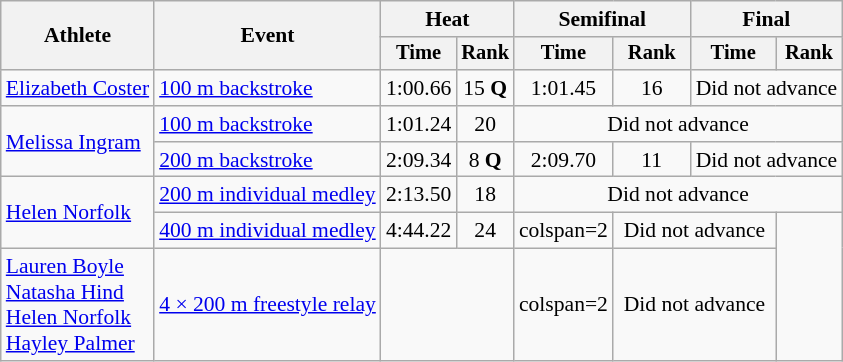<table class=wikitable style="font-size:90%">
<tr>
<th rowspan="2">Athlete</th>
<th rowspan="2">Event</th>
<th colspan="2">Heat</th>
<th colspan="2">Semifinal</th>
<th colspan="2">Final</th>
</tr>
<tr style="font-size:95%">
<th>Time</th>
<th>Rank</th>
<th>Time</th>
<th>Rank</th>
<th>Time</th>
<th>Rank</th>
</tr>
<tr align=center>
<td align=left><a href='#'>Elizabeth Coster</a></td>
<td align=left><a href='#'>100 m backstroke</a></td>
<td>1:00.66</td>
<td>15 <strong>Q</strong></td>
<td>1:01.45</td>
<td>16</td>
<td colspan=2>Did not advance</td>
</tr>
<tr align=center>
<td align=left rowspan=2><a href='#'>Melissa Ingram</a></td>
<td align=left><a href='#'>100 m backstroke</a></td>
<td>1:01.24</td>
<td>20</td>
<td colspan=4>Did not advance</td>
</tr>
<tr align=center>
<td align=left><a href='#'>200 m backstroke</a></td>
<td>2:09.34</td>
<td>8 <strong>Q</strong></td>
<td>2:09.70</td>
<td>11</td>
<td colspan=2>Did not advance</td>
</tr>
<tr align=center>
<td align=left rowspan=2><a href='#'>Helen Norfolk</a></td>
<td align=left><a href='#'>200 m individual medley</a></td>
<td>2:13.50</td>
<td>18</td>
<td colspan=4>Did not advance</td>
</tr>
<tr align=center>
<td align=left><a href='#'>400 m individual medley</a></td>
<td>4:44.22</td>
<td>24</td>
<td>colspan=2 </td>
<td colspan=2>Did not advance</td>
</tr>
<tr align=center>
<td align=left><a href='#'>Lauren Boyle</a><br><a href='#'>Natasha Hind</a><br><a href='#'>Helen Norfolk</a><br><a href='#'>Hayley Palmer</a></td>
<td align=left><a href='#'>4 × 200 m freestyle relay</a></td>
<td colspan=2></td>
<td>colspan=2 </td>
<td colspan=2>Did not advance</td>
</tr>
</table>
